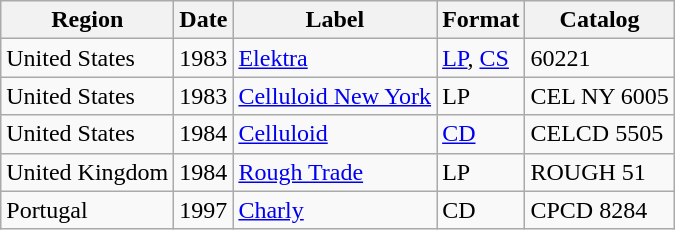<table class="wikitable">
<tr>
<th>Region</th>
<th>Date</th>
<th>Label</th>
<th>Format</th>
<th>Catalog</th>
</tr>
<tr>
<td>United States</td>
<td>1983</td>
<td><a href='#'>Elektra</a></td>
<td><a href='#'>LP</a>, <a href='#'>CS</a></td>
<td>60221</td>
</tr>
<tr>
<td>United States</td>
<td>1983</td>
<td><a href='#'>Celluloid New York</a></td>
<td>LP</td>
<td>CEL NY 6005</td>
</tr>
<tr>
<td>United States</td>
<td>1984</td>
<td><a href='#'>Celluloid</a></td>
<td><a href='#'>CD</a></td>
<td>CELCD 5505</td>
</tr>
<tr>
<td>United Kingdom</td>
<td>1984</td>
<td><a href='#'>Rough Trade</a></td>
<td>LP</td>
<td>ROUGH 51</td>
</tr>
<tr>
<td>Portugal</td>
<td>1997</td>
<td><a href='#'>Charly</a></td>
<td>CD</td>
<td>CPCD 8284</td>
</tr>
</table>
